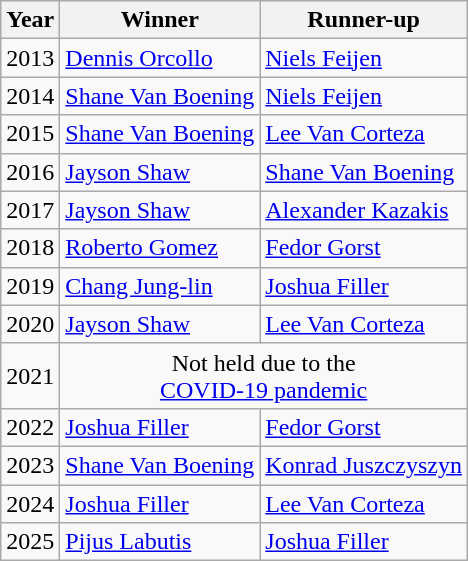<table class="wikitable">
<tr>
<th>Year</th>
<th>Winner</th>
<th>Runner-up</th>
</tr>
<tr>
<td>2013</td>
<td> <a href='#'>Dennis Orcollo</a></td>
<td> <a href='#'>Niels Feijen</a></td>
</tr>
<tr>
<td>2014</td>
<td> <a href='#'>Shane Van Boening</a></td>
<td> <a href='#'>Niels Feijen</a></td>
</tr>
<tr>
<td>2015</td>
<td> <a href='#'>Shane Van Boening</a> </td>
<td> <a href='#'>Lee Van Corteza</a></td>
</tr>
<tr>
<td>2016</td>
<td> <a href='#'>Jayson Shaw</a></td>
<td> <a href='#'>Shane Van Boening</a></td>
</tr>
<tr>
<td>2017</td>
<td> <a href='#'>Jayson Shaw</a> </td>
<td> <a href='#'>Alexander Kazakis</a></td>
</tr>
<tr>
<td>2018</td>
<td> <a href='#'>Roberto Gomez</a></td>
<td> <a href='#'>Fedor Gorst</a></td>
</tr>
<tr>
<td>2019</td>
<td> <a href='#'>Chang Jung-lin</a></td>
<td> <a href='#'>Joshua Filler</a></td>
</tr>
<tr>
<td>2020</td>
<td> <a href='#'>Jayson Shaw</a> </td>
<td> <a href='#'>Lee Van Corteza</a></td>
</tr>
<tr>
<td>2021</td>
<td colspan="2" align="center">Not held due to the <br> <a href='#'>COVID-19 pandemic</a></td>
</tr>
<tr>
<td>2022</td>
<td> <a href='#'>Joshua Filler</a></td>
<td> <a href='#'>Fedor Gorst</a></td>
</tr>
<tr>
<td>2023</td>
<td> <a href='#'>Shane Van Boening</a> </td>
<td> <a href='#'>Konrad Juszczyszyn</a></td>
</tr>
<tr>
<td>2024</td>
<td> <a href='#'>Joshua Filler</a> </td>
<td> <a href='#'>Lee Van Corteza</a></td>
</tr>
<tr>
<td>2025</td>
<td> <a href='#'>Pijus Labutis</a></td>
<td> <a href='#'>Joshua Filler</a></td>
</tr>
</table>
